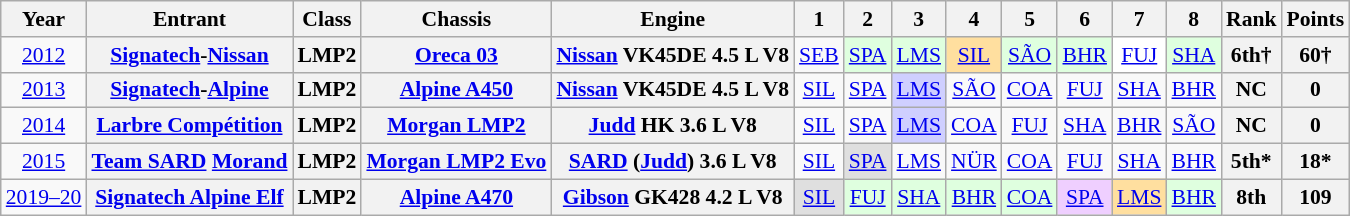<table class="wikitable" style="text-align:center; font-size:90%">
<tr>
<th>Year</th>
<th>Entrant</th>
<th>Class</th>
<th>Chassis</th>
<th>Engine</th>
<th>1</th>
<th>2</th>
<th>3</th>
<th>4</th>
<th>5</th>
<th>6</th>
<th>7</th>
<th>8</th>
<th>Rank</th>
<th>Points</th>
</tr>
<tr>
<td><a href='#'>2012</a></td>
<th><a href='#'>Signatech</a>-<a href='#'>Nissan</a></th>
<th>LMP2</th>
<th><a href='#'>Oreca 03</a></th>
<th><a href='#'>Nissan</a> VK45DE 4.5 L V8</th>
<td><a href='#'>SEB</a></td>
<td style="background:#DFFFDF;"><a href='#'>SPA</a><br></td>
<td style="background:#DFFFDF;"><a href='#'>LMS</a><br></td>
<td style="background:#FFDF9F;"><a href='#'>SIL</a><br></td>
<td style="background:#DFFFDF;"><a href='#'>SÃO</a><br></td>
<td style="background:#DFFFDF;"><a href='#'>BHR</a><br></td>
<td style="background:#FFFFFF;"><a href='#'>FUJ</a><br></td>
<td style="background:#DFFFDF;"><a href='#'>SHA</a><br></td>
<th>6th†</th>
<th>60†</th>
</tr>
<tr>
<td><a href='#'>2013</a></td>
<th><a href='#'>Signatech</a>-<a href='#'>Alpine</a></th>
<th>LMP2</th>
<th><a href='#'>Alpine A450</a></th>
<th><a href='#'>Nissan</a> VK45DE 4.5 L V8</th>
<td><a href='#'>SIL</a></td>
<td><a href='#'>SPA</a></td>
<td style="background:#CFCFFF;"><a href='#'>LMS</a><br></td>
<td><a href='#'>SÃO</a></td>
<td><a href='#'>COA</a></td>
<td><a href='#'>FUJ</a></td>
<td><a href='#'>SHA</a></td>
<td><a href='#'>BHR</a></td>
<th>NC</th>
<th>0</th>
</tr>
<tr>
<td><a href='#'>2014</a></td>
<th><a href='#'>Larbre Compétition</a></th>
<th>LMP2</th>
<th><a href='#'>Morgan LMP2</a></th>
<th><a href='#'>Judd</a> HK 3.6 L V8</th>
<td><a href='#'>SIL</a></td>
<td><a href='#'>SPA</a></td>
<td style="background:#CFCFFF;"><a href='#'>LMS</a> <br></td>
<td><a href='#'>COA</a></td>
<td><a href='#'>FUJ</a></td>
<td><a href='#'>SHA</a></td>
<td><a href='#'>BHR</a></td>
<td><a href='#'>SÃO</a></td>
<th>NC</th>
<th>0</th>
</tr>
<tr>
<td><a href='#'>2015</a></td>
<th><a href='#'>Team SARD</a> <a href='#'>Morand</a></th>
<th>LMP2</th>
<th><a href='#'>Morgan LMP2 Evo</a></th>
<th><a href='#'>SARD</a> (<a href='#'>Judd</a>) 3.6 L V8</th>
<td><a href='#'>SIL</a></td>
<td style="background:#DFDFDF;"><a href='#'>SPA</a><br></td>
<td><a href='#'>LMS</a></td>
<td><a href='#'>NÜR</a></td>
<td><a href='#'>COA</a></td>
<td><a href='#'>FUJ</a></td>
<td><a href='#'>SHA</a></td>
<td><a href='#'>BHR</a></td>
<th>5th*</th>
<th>18*</th>
</tr>
<tr>
<td><a href='#'>2019–20</a></td>
<th><a href='#'>Signatech Alpine Elf</a></th>
<th>LMP2</th>
<th><a href='#'>Alpine A470</a></th>
<th><a href='#'>Gibson</a> GK428 4.2 L V8</th>
<td style="background:#DFDFDF;"><a href='#'>SIL</a><br></td>
<td style="background:#DFFFDF;"><a href='#'>FUJ</a><br></td>
<td style="background:#DFFFDF;"><a href='#'>SHA</a><br></td>
<td style="background:#DFFFDF;"><a href='#'>BHR</a><br></td>
<td style="background:#DFFFDF;"><a href='#'>COA</a><br></td>
<td style="background:#EFCFFF;"><a href='#'>SPA</a><br></td>
<td style="background:#FFDF9F;"><a href='#'>LMS</a><br></td>
<td style="background:#DFFFDF;"><a href='#'>BHR</a><br></td>
<th>8th</th>
<th>109</th>
</tr>
</table>
